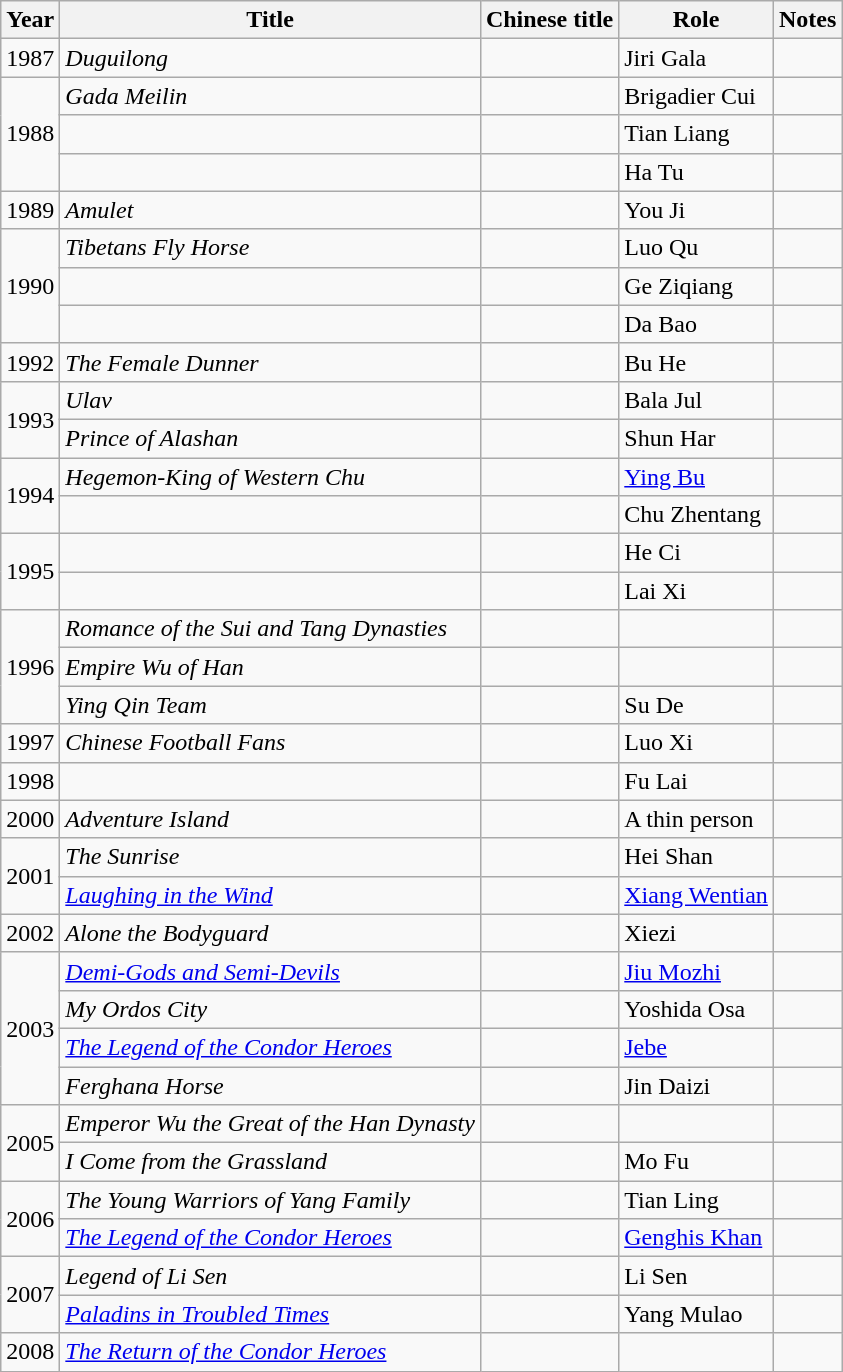<table class="wikitable">
<tr>
<th>Year</th>
<th>Title</th>
<th>Chinese title</th>
<th>Role</th>
<th>Notes</th>
</tr>
<tr>
<td>1987</td>
<td><em>Duguilong</em></td>
<td></td>
<td>Jiri Gala</td>
<td></td>
</tr>
<tr>
<td rowspan="3">1988</td>
<td><em>Gada Meilin</em></td>
<td></td>
<td>Brigadier Cui</td>
<td></td>
</tr>
<tr>
<td></td>
<td></td>
<td>Tian Liang</td>
<td></td>
</tr>
<tr>
<td></td>
<td></td>
<td>Ha Tu</td>
<td></td>
</tr>
<tr>
<td>1989</td>
<td><em>Amulet</em></td>
<td></td>
<td>You Ji</td>
<td></td>
</tr>
<tr>
<td rowspan="3">1990</td>
<td><em>Tibetans Fly Horse</em></td>
<td></td>
<td>Luo Qu</td>
<td></td>
</tr>
<tr>
<td></td>
<td></td>
<td>Ge Ziqiang</td>
<td></td>
</tr>
<tr>
<td></td>
<td></td>
<td>Da Bao</td>
<td></td>
</tr>
<tr>
<td>1992</td>
<td><em>The Female Dunner</em></td>
<td></td>
<td>Bu He</td>
<td></td>
</tr>
<tr>
<td rowspan="2">1993</td>
<td><em>Ulav</em></td>
<td></td>
<td>Bala Jul</td>
<td></td>
</tr>
<tr>
<td><em>Prince of Alashan</em></td>
<td></td>
<td>Shun Har</td>
<td></td>
</tr>
<tr>
<td rowspan="2">1994</td>
<td><em>Hegemon-King of Western Chu</em></td>
<td></td>
<td><a href='#'>Ying Bu</a></td>
<td></td>
</tr>
<tr>
<td></td>
<td></td>
<td>Chu Zhentang</td>
<td></td>
</tr>
<tr>
<td rowspan="2">1995</td>
<td></td>
<td></td>
<td>He Ci</td>
<td></td>
</tr>
<tr>
<td></td>
<td></td>
<td>Lai Xi</td>
<td></td>
</tr>
<tr>
<td rowspan="3">1996</td>
<td><em>Romance of the Sui and Tang Dynasties</em></td>
<td></td>
<td></td>
<td></td>
</tr>
<tr>
<td><em>Empire Wu of Han</em></td>
<td></td>
<td></td>
<td></td>
</tr>
<tr>
<td><em>Ying Qin Team</em></td>
<td></td>
<td>Su De</td>
<td></td>
</tr>
<tr>
<td>1997</td>
<td><em>Chinese Football Fans</em></td>
<td></td>
<td>Luo Xi</td>
<td></td>
</tr>
<tr>
<td>1998</td>
<td></td>
<td></td>
<td>Fu Lai</td>
<td></td>
</tr>
<tr>
<td>2000</td>
<td><em>Adventure Island</em></td>
<td></td>
<td>A thin person</td>
<td></td>
</tr>
<tr>
<td rowspan="2">2001</td>
<td><em>The Sunrise</em></td>
<td></td>
<td>Hei Shan</td>
<td></td>
</tr>
<tr>
<td><em><a href='#'>Laughing in the Wind</a></em></td>
<td></td>
<td><a href='#'>Xiang Wentian</a></td>
<td></td>
</tr>
<tr>
<td>2002</td>
<td><em>Alone the Bodyguard</em></td>
<td></td>
<td>Xiezi</td>
<td></td>
</tr>
<tr>
<td rowspan="4">2003</td>
<td><em><a href='#'>Demi-Gods and Semi-Devils</a></em></td>
<td></td>
<td><a href='#'>Jiu Mozhi</a></td>
<td></td>
</tr>
<tr>
<td><em>My Ordos City</em></td>
<td></td>
<td>Yoshida Osa</td>
<td></td>
</tr>
<tr>
<td><em><a href='#'>The Legend of the Condor Heroes</a></em></td>
<td></td>
<td><a href='#'>Jebe</a></td>
<td></td>
</tr>
<tr>
<td><em>Ferghana Horse</em></td>
<td></td>
<td>Jin Daizi</td>
<td></td>
</tr>
<tr>
<td rowspan="2">2005</td>
<td><em>Emperor Wu the Great of the Han Dynasty</em></td>
<td></td>
<td></td>
<td></td>
</tr>
<tr>
<td><em>I Come from the Grassland</em></td>
<td></td>
<td>Mo Fu</td>
<td></td>
</tr>
<tr>
<td rowspan="2">2006</td>
<td><em>The Young Warriors of Yang Family</em></td>
<td></td>
<td>Tian Ling</td>
<td></td>
</tr>
<tr>
<td><em><a href='#'>The Legend of the Condor Heroes</a></em></td>
<td></td>
<td><a href='#'>Genghis Khan</a></td>
<td></td>
</tr>
<tr>
<td rowspan="2">2007</td>
<td><em>Legend of Li Sen</em></td>
<td></td>
<td>Li Sen</td>
<td></td>
</tr>
<tr>
<td><em><a href='#'>Paladins in Troubled Times</a></em></td>
<td></td>
<td>Yang Mulao</td>
<td></td>
</tr>
<tr>
<td>2008</td>
<td><em><a href='#'>The Return of the Condor Heroes</a></em></td>
<td></td>
<td></td>
<td></td>
</tr>
</table>
